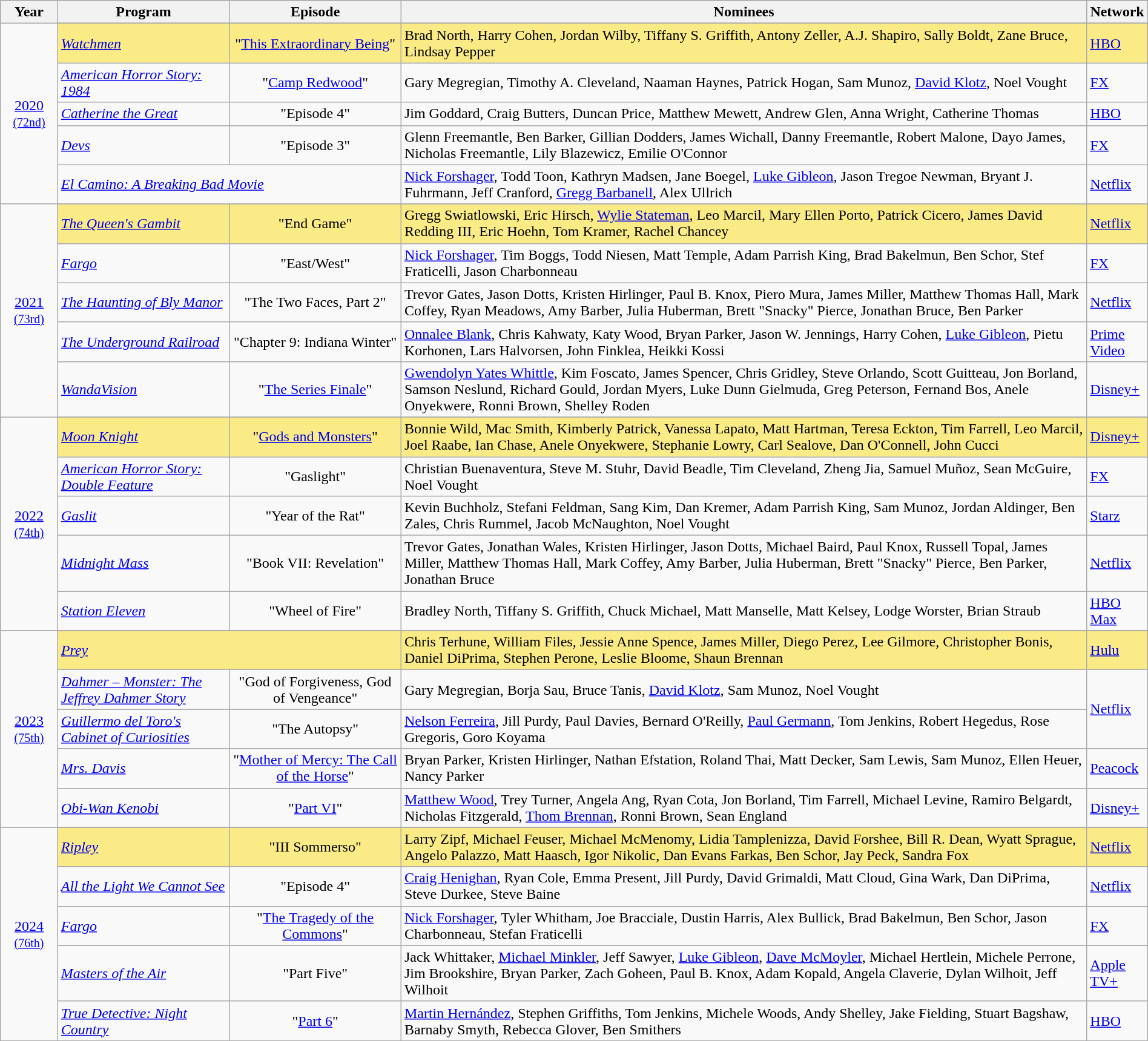<table class="wikitable" style="width:100%">
<tr bgcolor="#bebebe">
<th width="5%">Year</th>
<th width="15%">Program</th>
<th width="15%">Episode</th>
<th width="60%">Nominees</th>
<th width="5%">Network</th>
</tr>
<tr>
<td rowspan=6 style="text-align:center"><a href='#'>2020</a><br><small><a href='#'>(72nd)</a></small><br></td>
</tr>
<tr style="background:#FAEB86">
<td><em><a href='#'>Watchmen</a></em></td>
<td align=center>"<a href='#'>This Extraordinary Being</a>"</td>
<td>Brad North, Harry Cohen, Jordan Wilby, Tiffany S. Griffith, Antony Zeller, A.J. Shapiro, Sally Boldt, Zane Bruce, Lindsay Pepper</td>
<td><a href='#'>HBO</a></td>
</tr>
<tr>
<td><em><a href='#'>American Horror Story: 1984</a></em></td>
<td align=center>"<a href='#'>Camp Redwood</a>"</td>
<td>Gary Megregian, Timothy A. Cleveland, Naaman Haynes, Patrick Hogan, Sam Munoz, <a href='#'>David Klotz</a>, Noel Vought</td>
<td><a href='#'>FX</a></td>
</tr>
<tr>
<td><em><a href='#'>Catherine the Great</a></em></td>
<td align=center>"Episode 4"</td>
<td>Jim Goddard, Craig Butters, Duncan Price, Matthew Mewett, Andrew Glen, Anna Wright, Catherine Thomas</td>
<td><a href='#'>HBO</a></td>
</tr>
<tr>
<td><em><a href='#'>Devs</a></em></td>
<td align=center>"Episode 3"</td>
<td>Glenn Freemantle, Ben Barker, Gillian Dodders, James Wichall, Danny Freemantle, Robert Malone, Dayo James, Nicholas Freemantle, Lily Blazewicz, Emilie O'Connor</td>
<td><a href='#'>FX</a></td>
</tr>
<tr>
<td colspan=2><em><a href='#'>El Camino: A Breaking Bad Movie</a></em></td>
<td><a href='#'>Nick Forshager</a>, Todd Toon, Kathryn Madsen, Jane Boegel, <a href='#'>Luke Gibleon</a>, Jason Tregoe Newman, Bryant J. Fuhrmann, Jeff Cranford, <a href='#'>Gregg Barbanell</a>, Alex Ullrich</td>
<td><a href='#'>Netflix</a></td>
</tr>
<tr>
<td rowspan=6 style="text-align:center"><a href='#'>2021</a><br><small><a href='#'>(73rd)</a></small><br></td>
</tr>
<tr style="background:#FAEB86">
<td><em><a href='#'>The Queen's Gambit</a></em></td>
<td align=center>"End Game"</td>
<td>Gregg Swiatlowski, Eric Hirsch, <a href='#'>Wylie Stateman</a>, Leo Marcil, Mary Ellen Porto, Patrick Cicero, James David Redding III, Eric Hoehn, Tom Kramer, Rachel Chancey</td>
<td><a href='#'>Netflix</a></td>
</tr>
<tr>
<td><em><a href='#'>Fargo</a></em></td>
<td align=center>"East/West"</td>
<td><a href='#'>Nick Forshager</a>, Tim Boggs, Todd Niesen, Matt Temple, Adam Parrish King, Brad Bakelmun, Ben Schor, Stef Fraticelli, Jason Charbonneau</td>
<td><a href='#'>FX</a></td>
</tr>
<tr>
<td><em><a href='#'>The Haunting of Bly Manor</a></em></td>
<td align=center>"The Two Faces, Part 2"</td>
<td>Trevor Gates, Jason Dotts, Kristen Hirlinger, Paul B. Knox, Piero Mura, James Miller, Matthew Thomas Hall, Mark Coffey, Ryan Meadows, Amy Barber, Julia Huberman, Brett "Snacky" Pierce, Jonathan Bruce, Ben Parker</td>
<td><a href='#'>Netflix</a></td>
</tr>
<tr>
<td><em><a href='#'>The Underground Railroad</a></em></td>
<td align=center>"Chapter 9: Indiana Winter"</td>
<td><a href='#'>Onnalee Blank</a>, Chris Kahwaty, Katy Wood, Bryan Parker, Jason W. Jennings, Harry Cohen, <a href='#'>Luke Gibleon</a>, Pietu Korhonen, Lars Halvorsen, John Finklea, Heikki Kossi</td>
<td><a href='#'>Prime Video</a></td>
</tr>
<tr>
<td><em><a href='#'>WandaVision</a></em></td>
<td align=center>"<a href='#'>The Series Finale</a>"</td>
<td><a href='#'>Gwendolyn Yates Whittle</a>, Kim Foscato, James Spencer, Chris Gridley, Steve Orlando, Scott Guitteau, Jon Borland, Samson Neslund, Richard Gould, Jordan Myers, Luke Dunn Gielmuda, Greg Peterson, Fernand Bos, Anele Onyekwere, Ronni Brown, Shelley Roden</td>
<td><a href='#'>Disney+</a></td>
</tr>
<tr>
<td rowspan=6 style="text-align:center"><a href='#'>2022</a><br><small><a href='#'>(74th)</a></small><br></td>
</tr>
<tr style="background:#FAEB86">
<td><em><a href='#'>Moon Knight</a></em></td>
<td align=center>"<a href='#'>Gods and Monsters</a>"</td>
<td>Bonnie Wild, Mac Smith, Kimberly Patrick, Vanessa Lapato, Matt Hartman, Teresa Eckton, Tim Farrell, Leo Marcil, Joel Raabe, Ian Chase, Anele Onyekwere, Stephanie Lowry, Carl Sealove, Dan O'Connell, John Cucci</td>
<td><a href='#'>Disney+</a></td>
</tr>
<tr>
<td><em><a href='#'>American Horror Story: Double Feature</a></em></td>
<td align=center>"Gaslight"</td>
<td>Christian Buenaventura, Steve M. Stuhr, David Beadle, Tim Cleveland, Zheng Jia, Samuel Muñoz, Sean McGuire, Noel Vought</td>
<td><a href='#'>FX</a></td>
</tr>
<tr>
<td><em><a href='#'>Gaslit</a></em></td>
<td align=center>"Year of the Rat"</td>
<td>Kevin Buchholz, Stefani Feldman, Sang Kim, Dan Kremer, Adam Parrish King, Sam Munoz, Jordan Aldinger, Ben Zales, Chris Rummel, Jacob McNaughton, Noel Vought</td>
<td><a href='#'>Starz</a></td>
</tr>
<tr>
<td><em><a href='#'>Midnight Mass</a></em></td>
<td align=center>"Book VII: Revelation"</td>
<td>Trevor Gates, Jonathan Wales, Kristen Hirlinger, Jason Dotts, Michael Baird, Paul Knox, Russell Topal, James Miller, Matthew Thomas Hall, Mark Coffey, Amy Barber, Julia Huberman, Brett "Snacky" Pierce, Ben Parker, Jonathan Bruce</td>
<td><a href='#'>Netflix</a></td>
</tr>
<tr>
<td><em><a href='#'>Station Eleven</a></em></td>
<td align=center>"Wheel of Fire"</td>
<td>Bradley North, Tiffany S. Griffith, Chuck Michael, Matt Manselle, Matt Kelsey, Lodge Worster, Brian Straub</td>
<td><a href='#'>HBO Max</a></td>
</tr>
<tr>
<td rowspan=6 style="text-align:center"><a href='#'>2023</a><br><small><a href='#'>(75th)</a></small><br></td>
</tr>
<tr style="background:#FAEB86">
<td colspan="2"><em><a href='#'>Prey</a></em></td>
<td>Chris Terhune, William Files, Jessie Anne Spence, James Miller, Diego Perez, Lee Gilmore, Christopher Bonis, Daniel DiPrima, Stephen Perone, Leslie Bloome, Shaun Brennan</td>
<td><a href='#'>Hulu</a></td>
</tr>
<tr>
<td><em><a href='#'>Dahmer – Monster: The Jeffrey Dahmer Story</a></em></td>
<td align=center>"God of Forgiveness, God of Vengeance"</td>
<td>Gary Megregian, Borja Sau, Bruce Tanis, <a href='#'>David Klotz</a>, Sam Munoz, Noel Vought</td>
<td rowspan="2"><a href='#'>Netflix</a></td>
</tr>
<tr>
<td><em><a href='#'>Guillermo del Toro's Cabinet of Curiosities</a></em></td>
<td align=center>"The Autopsy"</td>
<td><a href='#'>Nelson Ferreira</a>, Jill Purdy, Paul Davies, Bernard O'Reilly, <a href='#'>Paul Germann</a>, Tom Jenkins, Robert Hegedus, Rose Gregoris, Goro Koyama</td>
</tr>
<tr>
<td><em><a href='#'>Mrs. Davis</a></em></td>
<td align=center>"<a href='#'>Mother of Mercy: The Call of the Horse</a>"</td>
<td>Bryan Parker, Kristen Hirlinger, Nathan Efstation, Roland Thai, Matt Decker, Sam Lewis, Sam Munoz, Ellen Heuer, Nancy Parker</td>
<td><a href='#'>Peacock</a></td>
</tr>
<tr>
<td><em><a href='#'>Obi-Wan Kenobi</a></em></td>
<td align=center>"<a href='#'>Part VI</a>"</td>
<td><a href='#'>Matthew Wood</a>, Trey Turner, Angela Ang, Ryan Cota, Jon Borland, Tim Farrell, Michael Levine, Ramiro Belgardt, Nicholas Fitzgerald, <a href='#'>Thom Brennan</a>, Ronni Brown, Sean England</td>
<td><a href='#'>Disney+</a></td>
</tr>
<tr>
<td rowspan=6 style="text-align:center"><a href='#'>2024</a><br><small><a href='#'>(76th)</a></small><br></td>
</tr>
<tr style="background:#FAEB86">
<td><em><a href='#'>Ripley</a></em></td>
<td align=center>"III Sommerso"</td>
<td>Larry Zipf, Michael Feuser, Michael McMenomy, Lidia Tamplenizza, David Forshee, Bill R. Dean, Wyatt Sprague, Angelo Palazzo, Matt Haasch, Igor Nikolic, Dan Evans Farkas, Ben Schor, Jay Peck, Sandra Fox</td>
<td><a href='#'>Netflix</a></td>
</tr>
<tr>
<td><em><a href='#'>All the Light We Cannot See</a></em></td>
<td align=center>"Episode 4"</td>
<td><a href='#'>Craig Henighan</a>, Ryan Cole, Emma Present, Jill Purdy, David Grimaldi, Matt Cloud, Gina Wark, Dan DiPrima, Steve Durkee, Steve Baine</td>
<td><a href='#'>Netflix</a></td>
</tr>
<tr>
<td><em><a href='#'>Fargo</a></em></td>
<td align=center>"<a href='#'>The Tragedy of the Commons</a>"</td>
<td><a href='#'>Nick Forshager</a>, Tyler Whitham, Joe Bracciale, Dustin Harris, Alex Bullick, Brad Bakelmun, Ben Schor, Jason Charbonneau, Stefan Fraticelli</td>
<td><a href='#'>FX</a></td>
</tr>
<tr>
<td><em><a href='#'>Masters of the Air</a></em></td>
<td align=center>"Part Five"</td>
<td>Jack Whittaker, <a href='#'>Michael Minkler</a>, Jeff Sawyer, <a href='#'>Luke Gibleon</a>, <a href='#'>Dave McMoyler</a>, Michael Hertlein, Michele Perrone, Jim Brookshire, Bryan Parker, Zach Goheen, Paul B. Knox, Adam Kopald, Angela Claverie, Dylan Wilhoit, Jeff Wilhoit</td>
<td><a href='#'>Apple TV+</a></td>
</tr>
<tr>
<td><em><a href='#'>True Detective: Night Country</a></em></td>
<td align=center>"<a href='#'>Part 6</a>"</td>
<td><a href='#'>Martin Hernández</a>, Stephen Griffiths, Tom Jenkins, Michele Woods, Andy Shelley, Jake Fielding, Stuart Bagshaw, Barnaby Smyth, Rebecca Glover, Ben Smithers</td>
<td><a href='#'>HBO</a></td>
</tr>
</table>
